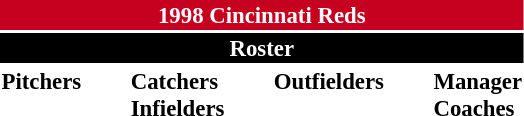<table class="toccolours" style="font-size: 95%;">
<tr>
<th colspan="10" style="background:#c6011f; color:#fff; text-align:center;">1998 Cincinnati Reds</th>
</tr>
<tr>
<td colspan="10" style="background:black; color:#fff; text-align:center;"><strong>Roster</strong></td>
</tr>
<tr>
<td valign="top"><strong>Pitchers</strong><br>





















</td>
<td style="width:25px;"></td>
<td valign="top"><strong>Catchers</strong><br>


<strong>Infielders</strong>










</td>
<td style="width:25px;"></td>
<td valign="top"><strong>Outfielders</strong><br>








</td>
<td style="width:25px;"></td>
<td valign="top"><strong>Manager</strong><br>
<strong>Coaches</strong>





</td>
</tr>
</table>
